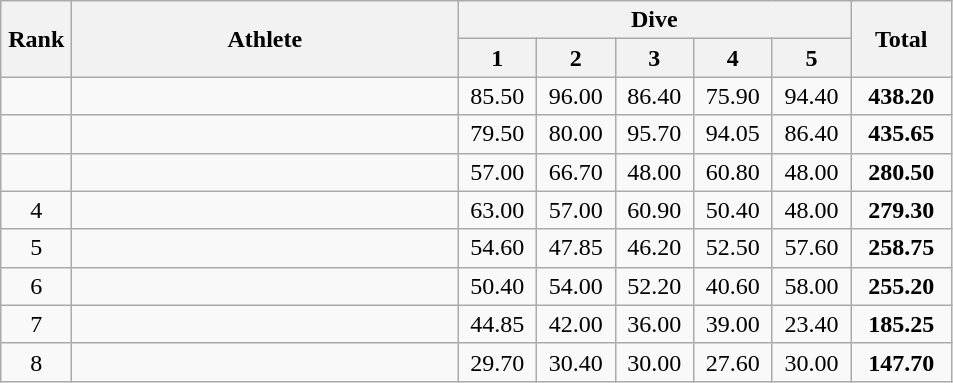<table class=wikitable style="text-align:center">
<tr>
<th rowspan="2" width=40>Rank</th>
<th rowspan="2" width=250>Athlete</th>
<th colspan="5">Dive</th>
<th rowspan="2" width=60>Total</th>
</tr>
<tr>
<th width=45>1</th>
<th width=45>2</th>
<th width=45>3</th>
<th width=45>4</th>
<th width=45>5</th>
</tr>
<tr>
<td></td>
<td align=left></td>
<td>85.50</td>
<td>96.00</td>
<td>86.40</td>
<td>75.90</td>
<td>94.40</td>
<td><strong>438.20</strong></td>
</tr>
<tr>
<td></td>
<td align=left></td>
<td>79.50</td>
<td>80.00</td>
<td>95.70</td>
<td>94.05</td>
<td>86.40</td>
<td><strong>435.65</strong></td>
</tr>
<tr>
<td></td>
<td align=left></td>
<td>57.00</td>
<td>66.70</td>
<td>48.00</td>
<td>60.80</td>
<td>48.00</td>
<td><strong>280.50</strong></td>
</tr>
<tr>
<td>4</td>
<td align=left></td>
<td>63.00</td>
<td>57.00</td>
<td>60.90</td>
<td>50.40</td>
<td>48.00</td>
<td><strong>279.30</strong></td>
</tr>
<tr>
<td>5</td>
<td align=left></td>
<td>54.60</td>
<td>47.85</td>
<td>46.20</td>
<td>52.50</td>
<td>57.60</td>
<td><strong>258.75</strong></td>
</tr>
<tr>
<td>6</td>
<td align=left></td>
<td>50.40</td>
<td>54.00</td>
<td>52.20</td>
<td>40.60</td>
<td>58.00</td>
<td><strong>255.20</strong></td>
</tr>
<tr>
<td>7</td>
<td align=left></td>
<td>44.85</td>
<td>42.00</td>
<td>36.00</td>
<td>39.00</td>
<td>23.40</td>
<td><strong>185.25</strong></td>
</tr>
<tr>
<td>8</td>
<td align=left></td>
<td>29.70</td>
<td>30.40</td>
<td>30.00</td>
<td>27.60</td>
<td>30.00</td>
<td><strong>147.70</strong></td>
</tr>
</table>
